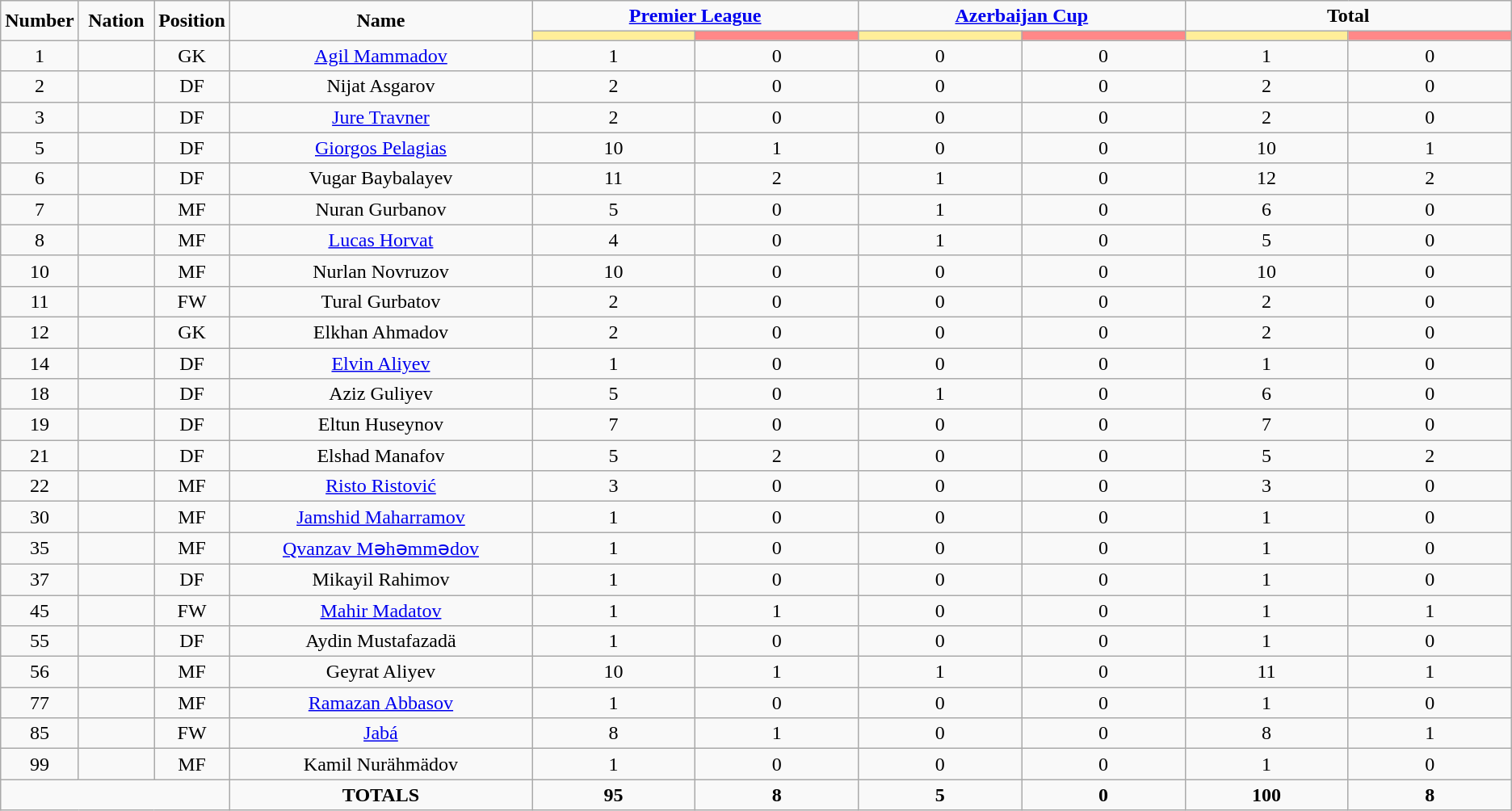<table class="wikitable" style="text-align:center;">
<tr>
<td rowspan="2"  style="width:5%; text-align:center;"><strong>Number</strong></td>
<td rowspan="2"  style="width:5%; text-align:center;"><strong>Nation</strong></td>
<td rowspan="2"  style="width:5%; text-align:center;"><strong>Position</strong></td>
<td rowspan="2"  style="width:20%; text-align:center;"><strong>Name</strong></td>
<td colspan="2" style="text-align:center;"><strong><a href='#'>Premier League</a></strong></td>
<td colspan="2" style="text-align:center;"><strong><a href='#'>Azerbaijan Cup</a></strong></td>
<td colspan="2" style="text-align:center;"><strong>Total</strong></td>
</tr>
<tr>
<th style="width:60px; background:#fe9;"></th>
<th style="width:60px; background:#ff8888;"></th>
<th style="width:60px; background:#fe9;"></th>
<th style="width:60px; background:#ff8888;"></th>
<th style="width:60px; background:#fe9;"></th>
<th style="width:60px; background:#ff8888;"></th>
</tr>
<tr>
<td>1</td>
<td></td>
<td>GK</td>
<td><a href='#'>Agil Mammadov</a></td>
<td>1</td>
<td>0</td>
<td>0</td>
<td>0</td>
<td>1</td>
<td>0</td>
</tr>
<tr>
<td>2</td>
<td></td>
<td>DF</td>
<td>Nijat Asgarov</td>
<td>2</td>
<td>0</td>
<td>0</td>
<td>0</td>
<td>2</td>
<td>0</td>
</tr>
<tr>
<td>3</td>
<td></td>
<td>DF</td>
<td><a href='#'>Jure Travner</a></td>
<td>2</td>
<td>0</td>
<td>0</td>
<td>0</td>
<td>2</td>
<td>0</td>
</tr>
<tr>
<td>5</td>
<td></td>
<td>DF</td>
<td><a href='#'>Giorgos Pelagias</a></td>
<td>10</td>
<td>1</td>
<td>0</td>
<td>0</td>
<td>10</td>
<td>1</td>
</tr>
<tr>
<td>6</td>
<td></td>
<td>DF</td>
<td>Vugar Baybalayev</td>
<td>11</td>
<td>2</td>
<td>1</td>
<td>0</td>
<td>12</td>
<td>2</td>
</tr>
<tr>
<td>7</td>
<td></td>
<td>MF</td>
<td>Nuran Gurbanov</td>
<td>5</td>
<td>0</td>
<td>1</td>
<td>0</td>
<td>6</td>
<td>0</td>
</tr>
<tr>
<td>8</td>
<td></td>
<td>MF</td>
<td><a href='#'>Lucas Horvat</a></td>
<td>4</td>
<td>0</td>
<td>1</td>
<td>0</td>
<td>5</td>
<td>0</td>
</tr>
<tr>
<td>10</td>
<td></td>
<td>MF</td>
<td>Nurlan Novruzov</td>
<td>10</td>
<td>0</td>
<td>0</td>
<td>0</td>
<td>10</td>
<td>0</td>
</tr>
<tr>
<td>11</td>
<td></td>
<td>FW</td>
<td>Tural Gurbatov</td>
<td>2</td>
<td>0</td>
<td>0</td>
<td>0</td>
<td>2</td>
<td>0</td>
</tr>
<tr>
<td>12</td>
<td></td>
<td>GK</td>
<td>Elkhan Ahmadov</td>
<td>2</td>
<td>0</td>
<td>0</td>
<td>0</td>
<td>2</td>
<td>0</td>
</tr>
<tr>
<td>14</td>
<td></td>
<td>DF</td>
<td><a href='#'>Elvin Aliyev</a></td>
<td>1</td>
<td>0</td>
<td>0</td>
<td>0</td>
<td>1</td>
<td>0</td>
</tr>
<tr>
<td>18</td>
<td></td>
<td>DF</td>
<td>Aziz Guliyev</td>
<td>5</td>
<td>0</td>
<td>1</td>
<td>0</td>
<td>6</td>
<td>0</td>
</tr>
<tr>
<td>19</td>
<td></td>
<td>DF</td>
<td>Eltun Huseynov</td>
<td>7</td>
<td>0</td>
<td>0</td>
<td>0</td>
<td>7</td>
<td>0</td>
</tr>
<tr>
<td>21</td>
<td></td>
<td>DF</td>
<td>Elshad Manafov</td>
<td>5</td>
<td>2</td>
<td>0</td>
<td>0</td>
<td>5</td>
<td>2</td>
</tr>
<tr>
<td>22</td>
<td></td>
<td>MF</td>
<td><a href='#'>Risto Ristović</a></td>
<td>3</td>
<td>0</td>
<td>0</td>
<td>0</td>
<td>3</td>
<td>0</td>
</tr>
<tr>
<td>30</td>
<td></td>
<td>MF</td>
<td><a href='#'>Jamshid Maharramov</a></td>
<td>1</td>
<td>0</td>
<td>0</td>
<td>0</td>
<td>1</td>
<td>0</td>
</tr>
<tr>
<td>35</td>
<td></td>
<td>MF</td>
<td><a href='#'>Qvanzav Məhəmmədov</a></td>
<td>1</td>
<td>0</td>
<td>0</td>
<td>0</td>
<td>1</td>
<td>0</td>
</tr>
<tr>
<td>37</td>
<td></td>
<td>DF</td>
<td>Mikayil Rahimov</td>
<td>1</td>
<td>0</td>
<td>0</td>
<td>0</td>
<td>1</td>
<td>0</td>
</tr>
<tr>
<td>45</td>
<td></td>
<td>FW</td>
<td><a href='#'>Mahir Madatov</a></td>
<td>1</td>
<td>1</td>
<td>0</td>
<td>0</td>
<td>1</td>
<td>1</td>
</tr>
<tr>
<td>55</td>
<td></td>
<td>DF</td>
<td>Aydin Mustafazadä</td>
<td>1</td>
<td>0</td>
<td>0</td>
<td>0</td>
<td>1</td>
<td>0</td>
</tr>
<tr>
<td>56</td>
<td></td>
<td>MF</td>
<td>Geyrat Aliyev</td>
<td>10</td>
<td>1</td>
<td>1</td>
<td>0</td>
<td>11</td>
<td>1</td>
</tr>
<tr>
<td>77</td>
<td></td>
<td>MF</td>
<td><a href='#'>Ramazan Abbasov</a></td>
<td>1</td>
<td>0</td>
<td>0</td>
<td>0</td>
<td>1</td>
<td>0</td>
</tr>
<tr>
<td>85</td>
<td></td>
<td>FW</td>
<td><a href='#'>Jabá</a></td>
<td>8</td>
<td>1</td>
<td>0</td>
<td>0</td>
<td>8</td>
<td>1</td>
</tr>
<tr>
<td>99</td>
<td></td>
<td>MF</td>
<td>Kamil Nurähmädov</td>
<td>1</td>
<td>0</td>
<td>0</td>
<td>0</td>
<td>1</td>
<td>0</td>
</tr>
<tr>
<td colspan="3"></td>
<td><strong>TOTALS</strong></td>
<td><strong>95</strong></td>
<td><strong>8</strong></td>
<td><strong>5</strong></td>
<td><strong>0</strong></td>
<td><strong>100</strong></td>
<td><strong>8</strong></td>
</tr>
</table>
